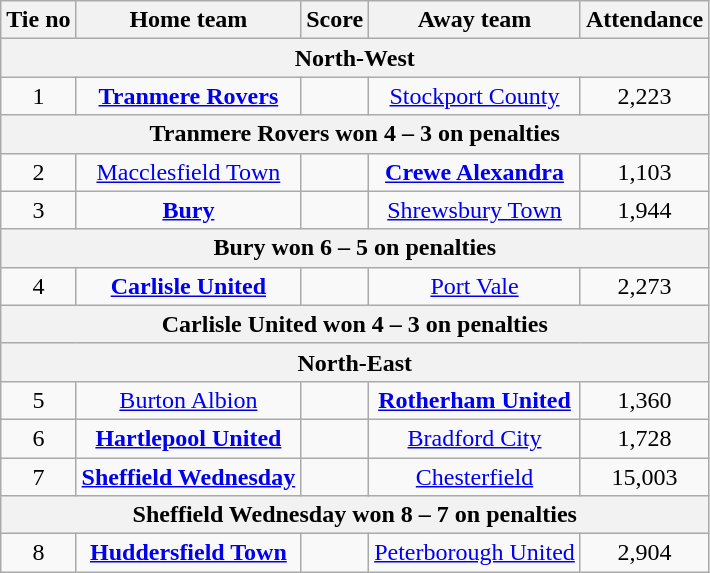<table class="wikitable" style="text-align: center">
<tr>
<th>Tie no</th>
<th>Home team</th>
<th>Score</th>
<th>Away team</th>
<th>Attendance</th>
</tr>
<tr>
<th colspan=5>North-West</th>
</tr>
<tr>
<td>1</td>
<td><strong><a href='#'>Tranmere Rovers</a></strong></td>
<td></td>
<td><a href='#'>Stockport County</a></td>
<td>2,223</td>
</tr>
<tr>
<th colspan="5">Tranmere Rovers won 4 – 3 on penalties</th>
</tr>
<tr>
<td>2</td>
<td><a href='#'>Macclesfield Town</a></td>
<td></td>
<td><strong><a href='#'>Crewe Alexandra</a></strong></td>
<td>1,103</td>
</tr>
<tr>
<td>3</td>
<td><strong><a href='#'>Bury</a></strong></td>
<td></td>
<td><a href='#'>Shrewsbury Town</a></td>
<td>1,944</td>
</tr>
<tr>
<th colspan="5">Bury won 6 – 5 on penalties</th>
</tr>
<tr>
<td>4</td>
<td><strong><a href='#'>Carlisle United</a></strong></td>
<td></td>
<td><a href='#'>Port Vale</a></td>
<td>2,273</td>
</tr>
<tr>
<th colspan="5">Carlisle United won 4 – 3 on penalties</th>
</tr>
<tr>
<th colspan=5>North-East</th>
</tr>
<tr>
<td>5</td>
<td><a href='#'>Burton Albion</a></td>
<td></td>
<td><strong><a href='#'>Rotherham United</a></strong></td>
<td>1,360</td>
</tr>
<tr>
<td>6</td>
<td><strong><a href='#'>Hartlepool United</a></strong></td>
<td></td>
<td><a href='#'>Bradford City</a></td>
<td>1,728</td>
</tr>
<tr>
<td>7</td>
<td><strong><a href='#'>Sheffield Wednesday</a></strong></td>
<td></td>
<td><a href='#'>Chesterfield</a></td>
<td>15,003</td>
</tr>
<tr>
<th colspan="5">Sheffield Wednesday won 8 – 7 on penalties</th>
</tr>
<tr>
<td>8</td>
<td><strong><a href='#'>Huddersfield Town</a></strong></td>
<td></td>
<td><a href='#'>Peterborough United</a></td>
<td>2,904</td>
</tr>
</table>
